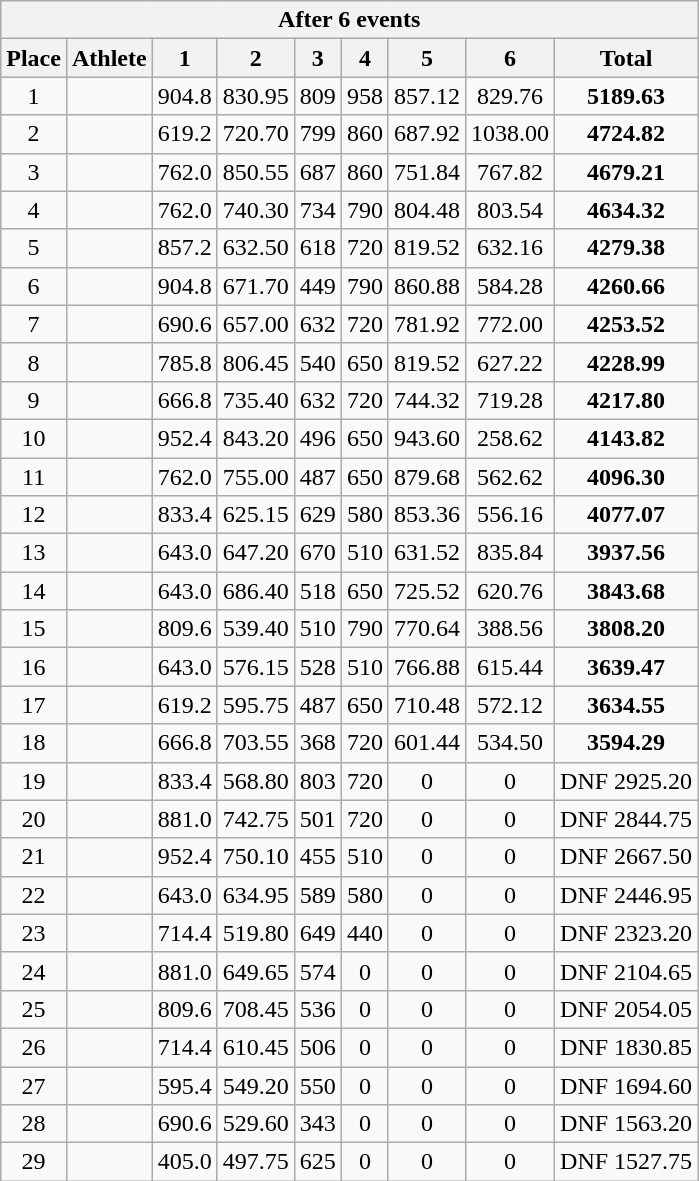<table class=wikitable style="text-align:center">
<tr>
<th colspan=9><strong>After 6 events</strong></th>
</tr>
<tr>
<th>Place</th>
<th>Athlete</th>
<th>1</th>
<th>2</th>
<th>3</th>
<th>4</th>
<th>5</th>
<th>6</th>
<th>Total</th>
</tr>
<tr>
<td>1</td>
<td align=left></td>
<td>904.8</td>
<td>830.95</td>
<td>809</td>
<td>958</td>
<td>857.12</td>
<td>829.76</td>
<td><strong>5189.63</strong></td>
</tr>
<tr>
<td>2</td>
<td align=left></td>
<td>619.2</td>
<td>720.70</td>
<td>799</td>
<td>860</td>
<td>687.92</td>
<td>1038.00</td>
<td><strong>4724.82</strong></td>
</tr>
<tr>
<td>3</td>
<td align=left></td>
<td>762.0</td>
<td>850.55</td>
<td>687</td>
<td>860</td>
<td>751.84</td>
<td>767.82</td>
<td><strong>4679.21</strong></td>
</tr>
<tr>
<td>4</td>
<td align=left></td>
<td>762.0</td>
<td>740.30</td>
<td>734</td>
<td>790</td>
<td>804.48</td>
<td>803.54</td>
<td><strong>4634.32</strong></td>
</tr>
<tr>
<td>5</td>
<td align=left></td>
<td>857.2</td>
<td>632.50</td>
<td>618</td>
<td>720</td>
<td>819.52</td>
<td>632.16</td>
<td><strong>4279.38</strong></td>
</tr>
<tr>
<td>6</td>
<td align=left></td>
<td>904.8</td>
<td>671.70</td>
<td>449</td>
<td>790</td>
<td>860.88</td>
<td>584.28</td>
<td><strong>4260.66</strong></td>
</tr>
<tr>
<td>7</td>
<td align=left></td>
<td>690.6</td>
<td>657.00</td>
<td>632</td>
<td>720</td>
<td>781.92</td>
<td>772.00</td>
<td><strong>4253.52</strong></td>
</tr>
<tr>
<td>8</td>
<td align=left></td>
<td>785.8</td>
<td>806.45</td>
<td>540</td>
<td>650</td>
<td>819.52</td>
<td>627.22</td>
<td><strong>4228.99</strong></td>
</tr>
<tr>
<td>9</td>
<td align=left></td>
<td>666.8</td>
<td>735.40</td>
<td>632</td>
<td>720</td>
<td>744.32</td>
<td>719.28</td>
<td><strong>4217.80</strong></td>
</tr>
<tr>
<td>10</td>
<td align=left></td>
<td>952.4</td>
<td>843.20</td>
<td>496</td>
<td>650</td>
<td>943.60</td>
<td>258.62</td>
<td><strong>4143.82</strong></td>
</tr>
<tr>
<td>11</td>
<td align=left></td>
<td>762.0</td>
<td>755.00</td>
<td>487</td>
<td>650</td>
<td>879.68</td>
<td>562.62</td>
<td><strong>4096.30</strong></td>
</tr>
<tr>
<td>12</td>
<td align=left></td>
<td>833.4</td>
<td>625.15</td>
<td>629</td>
<td>580</td>
<td>853.36</td>
<td>556.16</td>
<td><strong>4077.07</strong></td>
</tr>
<tr>
<td>13</td>
<td align=left></td>
<td>643.0</td>
<td>647.20</td>
<td>670</td>
<td>510</td>
<td>631.52</td>
<td>835.84</td>
<td><strong>3937.56</strong></td>
</tr>
<tr>
<td>14</td>
<td align=left></td>
<td>643.0</td>
<td>686.40</td>
<td>518</td>
<td>650</td>
<td>725.52</td>
<td>620.76</td>
<td><strong>3843.68</strong></td>
</tr>
<tr>
<td>15</td>
<td align=left></td>
<td>809.6</td>
<td>539.40</td>
<td>510</td>
<td>790</td>
<td>770.64</td>
<td>388.56</td>
<td><strong>3808.20</strong></td>
</tr>
<tr>
<td>16</td>
<td align=left></td>
<td>643.0</td>
<td>576.15</td>
<td>528</td>
<td>510</td>
<td>766.88</td>
<td>615.44</td>
<td><strong>3639.47</strong></td>
</tr>
<tr>
<td>17</td>
<td align=left></td>
<td>619.2</td>
<td>595.75</td>
<td>487</td>
<td>650</td>
<td>710.48</td>
<td>572.12</td>
<td><strong>3634.55</strong></td>
</tr>
<tr>
<td>18</td>
<td align=left></td>
<td>666.8</td>
<td>703.55</td>
<td>368</td>
<td>720</td>
<td>601.44</td>
<td>534.50</td>
<td><strong>3594.29</strong></td>
</tr>
<tr>
<td>19</td>
<td align=left></td>
<td>833.4</td>
<td>568.80</td>
<td>803</td>
<td>720</td>
<td>0</td>
<td>0</td>
<td>DNF 2925.20</td>
</tr>
<tr>
<td>20</td>
<td align=left></td>
<td>881.0</td>
<td>742.75</td>
<td>501</td>
<td>720</td>
<td>0</td>
<td>0</td>
<td>DNF 2844.75</td>
</tr>
<tr>
<td>21</td>
<td align=left></td>
<td>952.4</td>
<td>750.10</td>
<td>455</td>
<td>510</td>
<td>0</td>
<td>0</td>
<td>DNF 2667.50</td>
</tr>
<tr>
<td>22</td>
<td align=left></td>
<td>643.0</td>
<td>634.95</td>
<td>589</td>
<td>580</td>
<td>0</td>
<td>0</td>
<td>DNF 2446.95</td>
</tr>
<tr>
<td>23</td>
<td align=left></td>
<td>714.4</td>
<td>519.80</td>
<td>649</td>
<td>440</td>
<td>0</td>
<td>0</td>
<td>DNF 2323.20</td>
</tr>
<tr>
<td>24</td>
<td align=left></td>
<td>881.0</td>
<td>649.65</td>
<td>574</td>
<td>0</td>
<td>0</td>
<td>0</td>
<td>DNF 2104.65</td>
</tr>
<tr>
<td>25</td>
<td align=left></td>
<td>809.6</td>
<td>708.45</td>
<td>536</td>
<td>0</td>
<td>0</td>
<td>0</td>
<td>DNF 2054.05</td>
</tr>
<tr>
<td>26</td>
<td align=left></td>
<td>714.4</td>
<td>610.45</td>
<td>506</td>
<td>0</td>
<td>0</td>
<td>0</td>
<td>DNF 1830.85</td>
</tr>
<tr>
<td>27</td>
<td align=left></td>
<td>595.4</td>
<td>549.20</td>
<td>550</td>
<td>0</td>
<td>0</td>
<td>0</td>
<td>DNF 1694.60</td>
</tr>
<tr>
<td>28</td>
<td align=left></td>
<td>690.6</td>
<td>529.60</td>
<td>343</td>
<td>0</td>
<td>0</td>
<td>0</td>
<td>DNF 1563.20</td>
</tr>
<tr>
<td>29</td>
<td align=left></td>
<td>405.0</td>
<td>497.75</td>
<td>625</td>
<td>0</td>
<td>0</td>
<td>0</td>
<td>DNF 1527.75</td>
</tr>
</table>
